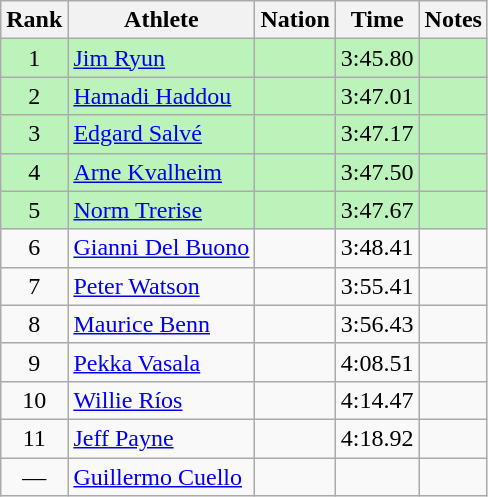<table class="wikitable sortable" style="text-align:center">
<tr>
<th>Rank</th>
<th>Athlete</th>
<th>Nation</th>
<th>Time</th>
<th>Notes</th>
</tr>
<tr bgcolor=bbf3bb>
<td>1</td>
<td align=left><a href='#'>Jim Ryun</a></td>
<td align=left></td>
<td>3:45.80</td>
<td></td>
</tr>
<tr bgcolor=bbf3bb>
<td>2</td>
<td align=left><a href='#'>Hamadi Haddou</a></td>
<td align=left></td>
<td>3:47.01</td>
<td></td>
</tr>
<tr bgcolor=bbf3bb>
<td>3</td>
<td align=left><a href='#'>Edgard Salvé</a></td>
<td align=left></td>
<td>3:47.17</td>
<td></td>
</tr>
<tr bgcolor=bbf3bb>
<td>4</td>
<td align=left><a href='#'>Arne Kvalheim</a></td>
<td align=left></td>
<td>3:47.50</td>
<td></td>
</tr>
<tr bgcolor=bbf3bb>
<td>5</td>
<td align=left><a href='#'>Norm Trerise</a></td>
<td align=left></td>
<td>3:47.67</td>
<td></td>
</tr>
<tr>
<td>6</td>
<td align=left><a href='#'>Gianni Del Buono</a></td>
<td align=left></td>
<td>3:48.41</td>
<td></td>
</tr>
<tr>
<td>7</td>
<td align=left><a href='#'>Peter Watson</a></td>
<td align=left></td>
<td>3:55.41</td>
<td></td>
</tr>
<tr>
<td>8</td>
<td align=left><a href='#'>Maurice Benn</a></td>
<td align=left></td>
<td>3:56.43</td>
<td></td>
</tr>
<tr>
<td>9</td>
<td align=left><a href='#'>Pekka Vasala</a></td>
<td align=left></td>
<td>4:08.51</td>
<td></td>
</tr>
<tr>
<td>10</td>
<td align=left><a href='#'>Willie Ríos</a></td>
<td align=left></td>
<td>4:14.47</td>
<td></td>
</tr>
<tr>
<td>11</td>
<td align=left><a href='#'>Jeff Payne</a></td>
<td align=left></td>
<td>4:18.92</td>
<td></td>
</tr>
<tr>
<td data-sort-value=12>—</td>
<td align=left><a href='#'>Guillermo Cuello</a></td>
<td align=left></td>
<td></td>
<td></td>
</tr>
</table>
